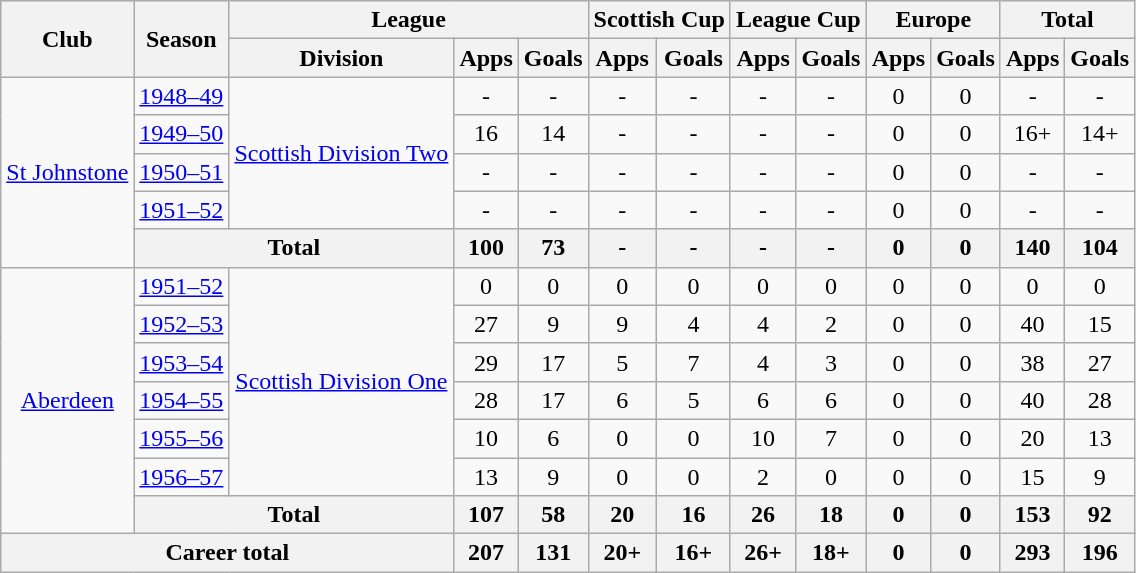<table class="wikitable" style="text-align:center">
<tr>
<th rowspan="2">Club</th>
<th rowspan="2">Season</th>
<th colspan="3">League</th>
<th colspan="2">Scottish Cup</th>
<th colspan="2">League Cup</th>
<th colspan="2">Europe</th>
<th colspan="2">Total</th>
</tr>
<tr>
<th>Division</th>
<th>Apps</th>
<th>Goals</th>
<th>Apps</th>
<th>Goals</th>
<th>Apps</th>
<th>Goals</th>
<th>Apps</th>
<th>Goals</th>
<th>Apps</th>
<th>Goals</th>
</tr>
<tr>
<td rowspan="5"><a href='#'>St Johnstone</a></td>
<td><a href='#'>1948–49</a></td>
<td rowspan="4"><a href='#'>Scottish Division Two</a></td>
<td>-</td>
<td>-</td>
<td>-</td>
<td>-</td>
<td>-</td>
<td>-</td>
<td>0</td>
<td>0</td>
<td>-</td>
<td>-</td>
</tr>
<tr>
<td><a href='#'>1949–50</a></td>
<td>16</td>
<td>14</td>
<td>-</td>
<td>-</td>
<td>-</td>
<td>-</td>
<td>0</td>
<td>0</td>
<td>16+</td>
<td>14+</td>
</tr>
<tr>
<td><a href='#'>1950–51</a></td>
<td>-</td>
<td>-</td>
<td>-</td>
<td>-</td>
<td>-</td>
<td>-</td>
<td>0</td>
<td>0</td>
<td>-</td>
<td>-</td>
</tr>
<tr>
<td><a href='#'>1951–52</a></td>
<td>-</td>
<td>-</td>
<td>-</td>
<td>-</td>
<td>-</td>
<td>-</td>
<td>0</td>
<td>0</td>
<td>-</td>
<td>-</td>
</tr>
<tr>
<th colspan="2">Total</th>
<th>100</th>
<th>73</th>
<th>-</th>
<th>-</th>
<th>-</th>
<th>-</th>
<th>0</th>
<th>0</th>
<th>140</th>
<th>104</th>
</tr>
<tr>
<td rowspan="7"><a href='#'>Aberdeen</a></td>
<td><a href='#'>1951–52</a></td>
<td rowspan="6"><a href='#'>Scottish Division One</a></td>
<td>0</td>
<td>0</td>
<td>0</td>
<td>0</td>
<td>0</td>
<td>0</td>
<td>0</td>
<td>0</td>
<td>0</td>
<td>0</td>
</tr>
<tr>
<td><a href='#'>1952–53</a></td>
<td>27</td>
<td>9</td>
<td>9</td>
<td>4</td>
<td>4</td>
<td>2</td>
<td>0</td>
<td>0</td>
<td>40</td>
<td>15</td>
</tr>
<tr>
<td><a href='#'>1953–54</a></td>
<td>29</td>
<td>17</td>
<td>5</td>
<td>7</td>
<td>4</td>
<td>3</td>
<td>0</td>
<td>0</td>
<td>38</td>
<td>27</td>
</tr>
<tr>
<td><a href='#'>1954–55</a></td>
<td>28</td>
<td>17</td>
<td>6</td>
<td>5</td>
<td>6</td>
<td>6</td>
<td>0</td>
<td>0</td>
<td>40</td>
<td>28</td>
</tr>
<tr>
<td><a href='#'>1955–56</a></td>
<td>10</td>
<td>6</td>
<td>0</td>
<td>0</td>
<td>10</td>
<td>7</td>
<td>0</td>
<td>0</td>
<td>20</td>
<td>13</td>
</tr>
<tr>
<td><a href='#'>1956–57</a></td>
<td>13</td>
<td>9</td>
<td>0</td>
<td>0</td>
<td>2</td>
<td>0</td>
<td>0</td>
<td>0</td>
<td>15</td>
<td>9</td>
</tr>
<tr>
<th colspan="2">Total</th>
<th>107</th>
<th>58</th>
<th>20</th>
<th>16</th>
<th>26</th>
<th>18</th>
<th>0</th>
<th>0</th>
<th>153</th>
<th>92</th>
</tr>
<tr>
<th colspan="3">Career total</th>
<th>207</th>
<th>131</th>
<th>20+</th>
<th>16+</th>
<th>26+</th>
<th>18+</th>
<th>0</th>
<th>0</th>
<th>293</th>
<th>196</th>
</tr>
</table>
